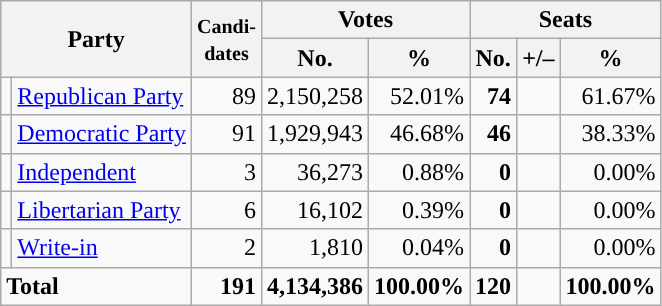<table class="wikitable" style="font-size:100%; text-align:right;">
<tr>
<th colspan=2 rowspan=2>Party</th>
<th rowspan=2><small>Candi-<br>dates</small></th>
<th colspan=2>Votes</th>
<th colspan=3>Seats</th>
</tr>
<tr>
<th>No.</th>
<th>%</th>
<th>No.</th>
<th>+/–</th>
<th>%</th>
</tr>
<tr>
<td style="background:"></td>
<td align=left><a href='#'>Republican Party</a></td>
<td>89</td>
<td>2,150,258</td>
<td>52.01%</td>
<td><strong>74</strong></td>
<td></td>
<td>61.67%</td>
</tr>
<tr>
<td style="background:"></td>
<td align=left><a href='#'>Democratic Party</a></td>
<td>91</td>
<td>1,929,943</td>
<td>46.68%</td>
<td><strong>46</strong></td>
<td></td>
<td>38.33%</td>
</tr>
<tr>
<td style="background:"></td>
<td align=left><a href='#'>Independent</a></td>
<td>3</td>
<td>36,273</td>
<td>0.88%</td>
<td><strong>0</strong></td>
<td></td>
<td>0.00%</td>
</tr>
<tr>
<td style="background:"></td>
<td align=left><a href='#'>Libertarian Party</a></td>
<td>6</td>
<td>16,102</td>
<td>0.39%</td>
<td><strong>0</strong></td>
<td></td>
<td>0.00%</td>
</tr>
<tr>
<td style="background:"></td>
<td align=left><a href='#'>Write-in</a></td>
<td>2</td>
<td>1,810</td>
<td>0.04%</td>
<td><strong>0</strong></td>
<td></td>
<td>0.00%</td>
</tr>
<tr style="font-weight:bold">
<td colspan=2 align=left>Total</td>
<td>191</td>
<td>4,134,386</td>
<td>100.00%</td>
<td>120</td>
<td></td>
<td>100.00%</td>
</tr>
</table>
